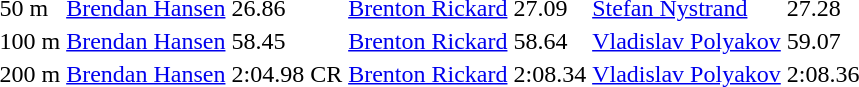<table>
<tr>
<td>50 m</td>
<td> <a href='#'>Brendan Hansen</a></td>
<td>26.86</td>
<td> <a href='#'>Brenton Rickard</a></td>
<td>27.09</td>
<td> <a href='#'>Stefan Nystrand</a></td>
<td>27.28</td>
</tr>
<tr>
<td>100 m</td>
<td> <a href='#'>Brendan Hansen</a></td>
<td>58.45</td>
<td> <a href='#'>Brenton Rickard</a></td>
<td>58.64</td>
<td> <a href='#'>Vladislav Polyakov</a></td>
<td>59.07</td>
</tr>
<tr>
<td>200 m</td>
<td> <a href='#'>Brendan Hansen</a></td>
<td>2:04.98 CR</td>
<td> <a href='#'>Brenton Rickard</a></td>
<td>2:08.34</td>
<td> <a href='#'>Vladislav Polyakov</a></td>
<td>2:08.36</td>
</tr>
</table>
